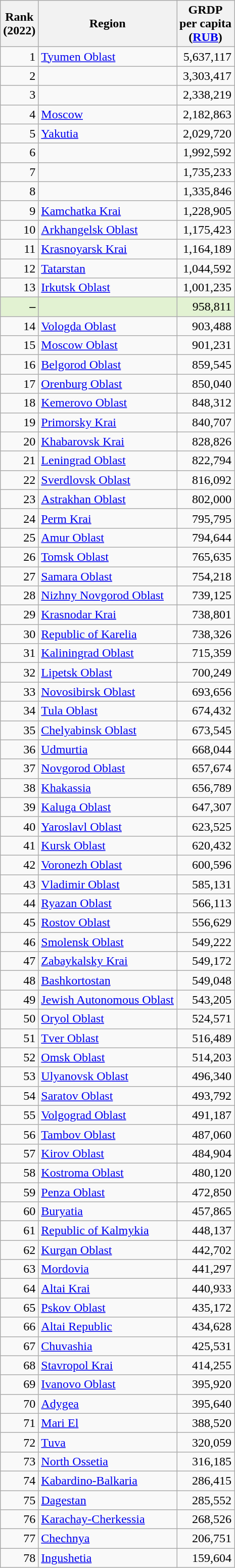<table class="wikitable sortable">
<tr align="center">
<th>Rank<br>(2022)</th>
<th>Region</th>
<th>GRDP<br>per capita<br>(<a href='#'>RUB</a>)</th>
</tr>
<tr align="right">
<td>1</td>
<td align="left"> <a href='#'>Tyumen Oblast</a></td>
<td>5,637,117</td>
</tr>
<tr align="right">
<td>2</td>
<td align="left"></td>
<td>3,303,417</td>
</tr>
<tr align="right">
<td>3</td>
<td align="left"></td>
<td>2,338,219</td>
</tr>
<tr align="right">
<td>4</td>
<td align="left"> <a href='#'>Moscow</a></td>
<td>2,182,863</td>
</tr>
<tr align="right">
<td>5</td>
<td align="left"> <a href='#'>Yakutia</a></td>
<td>2,029,720</td>
</tr>
<tr align="right">
<td>6</td>
<td align="left"></td>
<td>1,992,592</td>
</tr>
<tr align="right">
<td>7</td>
<td align="left"></td>
<td>1,735,233</td>
</tr>
<tr align="right">
<td>8</td>
<td align="left"></td>
<td>1,335,846</td>
</tr>
<tr align="right">
<td>9</td>
<td align="left"> <a href='#'>Kamchatka Krai</a></td>
<td>1,228,905</td>
</tr>
<tr align="right">
<td>10</td>
<td align="left"> <a href='#'>Arkhangelsk Oblast</a></td>
<td>1,175,423</td>
</tr>
<tr align="right">
<td>11</td>
<td align="left"> <a href='#'>Krasnoyarsk Krai</a></td>
<td>1,164,189</td>
</tr>
<tr align="right">
<td>12</td>
<td align="left"> <a href='#'>Tatarstan</a></td>
<td>1,044,592</td>
</tr>
<tr align="right">
<td>13</td>
<td align="left"> <a href='#'>Irkutsk Oblast</a></td>
<td>1,001,235</td>
</tr>
<tr align="center" bgcolor="#E2F2D2">
<td align="right"><strong>–</strong></td>
<td align="left"><strong></strong></td>
<td align="right">958,811</td>
</tr>
<tr align="right">
<td>14</td>
<td align="left"> <a href='#'>Vologda Oblast</a></td>
<td>903,488</td>
</tr>
<tr align="right">
<td>15</td>
<td align="left"> <a href='#'>Moscow Oblast</a></td>
<td>901,231</td>
</tr>
<tr align="right">
<td>16</td>
<td align="left"> <a href='#'>Belgorod Oblast</a></td>
<td>859,545</td>
</tr>
<tr align="right">
<td>17</td>
<td align="left"> <a href='#'>Orenburg Oblast</a></td>
<td>850,040</td>
</tr>
<tr align="right">
<td>18</td>
<td align="left"> <a href='#'>Kemerovo Oblast</a></td>
<td>848,312</td>
</tr>
<tr align="right">
<td>19</td>
<td align="left"> <a href='#'>Primorsky Krai</a></td>
<td>840,707</td>
</tr>
<tr align="right">
<td>20</td>
<td align="left"> <a href='#'>Khabarovsk Krai</a></td>
<td>828,826</td>
</tr>
<tr align="right">
<td>21</td>
<td align="left"> <a href='#'>Leningrad Oblast</a></td>
<td>822,794</td>
</tr>
<tr align="right">
<td>22</td>
<td align="left"> <a href='#'>Sverdlovsk Oblast</a></td>
<td>816,092</td>
</tr>
<tr align="right">
<td>23</td>
<td align="left"> <a href='#'>Astrakhan Oblast</a></td>
<td>802,000</td>
</tr>
<tr align="right">
<td>24</td>
<td align="left"> <a href='#'>Perm Krai</a></td>
<td>795,795</td>
</tr>
<tr align="right">
<td>25</td>
<td align="left"> <a href='#'>Amur Oblast</a></td>
<td>794,644</td>
</tr>
<tr align="right">
<td>26</td>
<td align="left"> <a href='#'>Tomsk Oblast</a></td>
<td>765,635</td>
</tr>
<tr align="right">
<td>27</td>
<td align="left"> <a href='#'>Samara Oblast</a></td>
<td>754,218</td>
</tr>
<tr align="right">
<td>28</td>
<td align="left"> <a href='#'>Nizhny Novgorod Oblast</a></td>
<td>739,125</td>
</tr>
<tr align="right">
<td>29</td>
<td align="left"> <a href='#'>Krasnodar Krai</a></td>
<td>738,801</td>
</tr>
<tr align="right">
<td>30</td>
<td align="left"> <a href='#'>Republic of Karelia</a></td>
<td>738,326</td>
</tr>
<tr align="right">
<td>31</td>
<td align="left"> <a href='#'>Kaliningrad Oblast</a></td>
<td>715,359</td>
</tr>
<tr align="right">
<td>32</td>
<td align="left"> <a href='#'>Lipetsk Oblast</a></td>
<td>700,249</td>
</tr>
<tr align="right">
<td>33</td>
<td align="left"> <a href='#'>Novosibirsk Oblast</a></td>
<td>693,656</td>
</tr>
<tr align="right">
<td>34</td>
<td align="left"> <a href='#'>Tula Oblast</a></td>
<td>674,432</td>
</tr>
<tr align="right">
<td>35</td>
<td align="left"> <a href='#'>Chelyabinsk Oblast</a></td>
<td>673,545</td>
</tr>
<tr align="right">
<td>36</td>
<td align="left"> <a href='#'>Udmurtia</a></td>
<td>668,044</td>
</tr>
<tr align="right">
<td>37</td>
<td align="left"> <a href='#'>Novgorod Oblast</a></td>
<td>657,674</td>
</tr>
<tr align="right">
<td>38</td>
<td align="left"> <a href='#'>Khakassia</a></td>
<td>656,789</td>
</tr>
<tr align="right">
<td>39</td>
<td align="left"> <a href='#'>Kaluga Oblast</a></td>
<td>647,307</td>
</tr>
<tr align="right">
<td>40</td>
<td align="left"> <a href='#'>Yaroslavl Oblast</a></td>
<td>623,525</td>
</tr>
<tr align="right">
<td>41</td>
<td align="left"> <a href='#'>Kursk Oblast</a></td>
<td>620,432</td>
</tr>
<tr align="right">
<td>42</td>
<td align="left"> <a href='#'>Voronezh Oblast</a></td>
<td>600,596</td>
</tr>
<tr align="right">
<td>43</td>
<td align="left"> <a href='#'>Vladimir Oblast</a></td>
<td>585,131</td>
</tr>
<tr align="right">
<td>44</td>
<td align="left"> <a href='#'>Ryazan Oblast</a></td>
<td>566,113</td>
</tr>
<tr align="right">
<td>45</td>
<td align="left"> <a href='#'>Rostov Oblast</a></td>
<td>556,629</td>
</tr>
<tr align="right">
<td>46</td>
<td align="left"> <a href='#'>Smolensk Oblast</a></td>
<td>549,222</td>
</tr>
<tr align="right">
<td>47</td>
<td align="left"> <a href='#'>Zabaykalsky Krai</a></td>
<td>549,172</td>
</tr>
<tr align="right">
<td>48</td>
<td align="left"> <a href='#'>Bashkortostan</a></td>
<td>549,048</td>
</tr>
<tr align="right">
<td>49</td>
<td align="left"> <a href='#'>Jewish Autonomous Oblast</a></td>
<td>543,205</td>
</tr>
<tr align="right">
<td>50</td>
<td align="left"> <a href='#'>Oryol Oblast</a></td>
<td>524,571</td>
</tr>
<tr align="right">
<td>51</td>
<td align="left"> <a href='#'>Tver Oblast</a></td>
<td>516,489</td>
</tr>
<tr align="right">
<td>52</td>
<td align="left"> <a href='#'>Omsk Oblast</a></td>
<td>514,203</td>
</tr>
<tr align="right">
<td>53</td>
<td align="left"> <a href='#'>Ulyanovsk Oblast</a></td>
<td>496,340</td>
</tr>
<tr align="right">
<td>54</td>
<td align="left"> <a href='#'>Saratov Oblast</a></td>
<td>493,792</td>
</tr>
<tr align="right">
<td>55</td>
<td align="left"> <a href='#'>Volgograd Oblast</a></td>
<td>491,187</td>
</tr>
<tr align="right">
<td>56</td>
<td align="left"> <a href='#'>Tambov Oblast</a></td>
<td>487,060</td>
</tr>
<tr align="right">
<td>57</td>
<td align="left"> <a href='#'>Kirov Oblast</a></td>
<td>484,904</td>
</tr>
<tr align="right">
<td>58</td>
<td align="left"> <a href='#'>Kostroma Oblast</a></td>
<td>480,120</td>
</tr>
<tr align="right">
<td>59</td>
<td align="left"> <a href='#'>Penza Oblast</a></td>
<td>472,850</td>
</tr>
<tr align="right">
<td>60</td>
<td align="left"> <a href='#'>Buryatia</a></td>
<td>457,865</td>
</tr>
<tr align="right">
<td>61</td>
<td align="left"> <a href='#'>Republic of Kalmykia</a></td>
<td>448,137</td>
</tr>
<tr align="right">
<td>62</td>
<td align="left"> <a href='#'>Kurgan Oblast</a></td>
<td>442,702</td>
</tr>
<tr align="right">
<td>63</td>
<td align="left"> <a href='#'>Mordovia</a></td>
<td>441,297</td>
</tr>
<tr align="right">
<td>64</td>
<td align="left"> <a href='#'>Altai Krai</a></td>
<td>440,933</td>
</tr>
<tr align="right">
<td>65</td>
<td align="left"> <a href='#'>Pskov Oblast</a></td>
<td>435,172</td>
</tr>
<tr align="right">
<td>66</td>
<td align="left"> <a href='#'>Altai Republic</a></td>
<td>434,628</td>
</tr>
<tr align="right">
<td>67</td>
<td align="left"> <a href='#'>Chuvashia</a></td>
<td>425,531</td>
</tr>
<tr align="right">
<td>68</td>
<td align="left"> <a href='#'>Stavropol Krai</a></td>
<td>414,255</td>
</tr>
<tr align="right">
<td>69</td>
<td align="left"> <a href='#'>Ivanovo Oblast</a></td>
<td>395,920</td>
</tr>
<tr align="right">
<td>70</td>
<td align="left"> <a href='#'>Adygea</a></td>
<td>395,640</td>
</tr>
<tr align="right">
<td>71</td>
<td align="left"> <a href='#'>Mari El</a></td>
<td>388,520</td>
</tr>
<tr align="right">
<td>72</td>
<td align="left"> <a href='#'>Tuva</a></td>
<td>320,059</td>
</tr>
<tr align="right">
<td>73</td>
<td align="left"> <a href='#'>North Ossetia</a></td>
<td>316,185</td>
</tr>
<tr align="right">
<td>74</td>
<td align="left"> <a href='#'>Kabardino-Balkaria</a></td>
<td>286,415</td>
</tr>
<tr align="right">
<td>75</td>
<td align="left"> <a href='#'>Dagestan</a></td>
<td>285,552</td>
</tr>
<tr align="right">
<td>76</td>
<td align="left"> <a href='#'>Karachay-Cherkessia</a></td>
<td>268,526</td>
</tr>
<tr align="right">
<td>77</td>
<td align="left"> <a href='#'>Chechnya</a></td>
<td>206,751</td>
</tr>
<tr align="right">
<td>78</td>
<td align="left"> <a href='#'>Ingushetia</a></td>
<td>159,604</td>
</tr>
</table>
